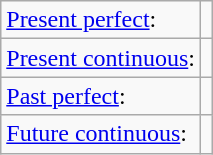<table class="wikitable">
<tr>
<td><a href='#'>Present perfect</a>:</td>
<td></td>
</tr>
<tr>
<td><a href='#'>Present continuous</a>:</td>
<td></td>
</tr>
<tr>
<td><a href='#'>Past perfect</a>:</td>
<td></td>
</tr>
<tr>
<td><a href='#'>Future continuous</a>:</td>
<td></td>
</tr>
</table>
